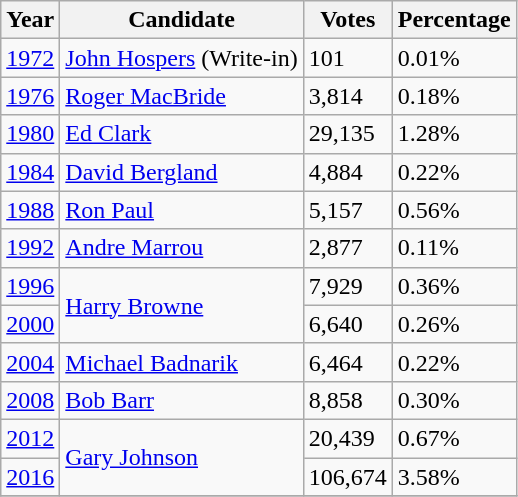<table class="wikitable">
<tr>
<th>Year</th>
<th>Candidate</th>
<th>Votes</th>
<th>Percentage</th>
</tr>
<tr>
<td><a href='#'>1972</a></td>
<td><a href='#'>John Hospers</a> (Write-in)</td>
<td>101</td>
<td>0.01%</td>
</tr>
<tr>
<td><a href='#'>1976</a></td>
<td><a href='#'>Roger MacBride</a></td>
<td>3,814</td>
<td>0.18%</td>
</tr>
<tr>
<td><a href='#'>1980</a></td>
<td><a href='#'>Ed Clark</a></td>
<td>29,135</td>
<td>1.28%</td>
</tr>
<tr>
<td><a href='#'>1984</a></td>
<td><a href='#'>David Bergland</a></td>
<td>4,884</td>
<td>0.22%</td>
</tr>
<tr>
<td><a href='#'>1988</a></td>
<td><a href='#'>Ron Paul</a></td>
<td>5,157</td>
<td>0.56%</td>
</tr>
<tr>
<td><a href='#'>1992</a></td>
<td><a href='#'>Andre Marrou</a></td>
<td>2,877</td>
<td>0.11%</td>
</tr>
<tr>
<td><a href='#'>1996</a></td>
<td rowspan="2"><a href='#'>Harry Browne</a></td>
<td>7,929</td>
<td>0.36%</td>
</tr>
<tr>
<td><a href='#'>2000</a></td>
<td>6,640</td>
<td>0.26%</td>
</tr>
<tr>
<td><a href='#'>2004</a></td>
<td><a href='#'>Michael Badnarik</a></td>
<td>6,464</td>
<td>0.22%</td>
</tr>
<tr>
<td><a href='#'>2008</a></td>
<td><a href='#'>Bob Barr</a></td>
<td>8,858</td>
<td>0.30%</td>
</tr>
<tr>
<td><a href='#'>2012</a></td>
<td rowspan="2"><a href='#'>Gary Johnson</a></td>
<td>20,439</td>
<td>0.67%</td>
</tr>
<tr>
<td><a href='#'>2016</a></td>
<td>106,674</td>
<td>3.58%</td>
</tr>
<tr>
</tr>
</table>
